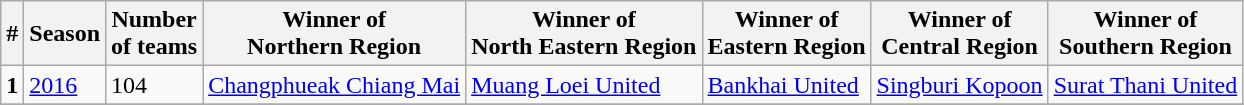<table class="wikitable">
<tr>
<th>#</th>
<th>Season</th>
<th>Number <br>of teams</th>
<th>Winner of <br> Northern Region</th>
<th>Winner of <br> North Eastern Region</th>
<th>Winner of <br> Eastern Region</th>
<th>Winner of <br> Central Region</th>
<th>Winner of <br> Southern Region</th>
</tr>
<tr>
<td><strong>1</strong></td>
<td><a href='#'>2016</a></td>
<td>104</td>
<td><a href='#'>Changphueak Chiang Mai</a></td>
<td><a href='#'>Muang Loei United</a></td>
<td><a href='#'>Bankhai United</a></td>
<td><a href='#'>Singburi Kopoon</a></td>
<td><a href='#'>Surat Thani United</a></td>
</tr>
<tr>
</tr>
</table>
